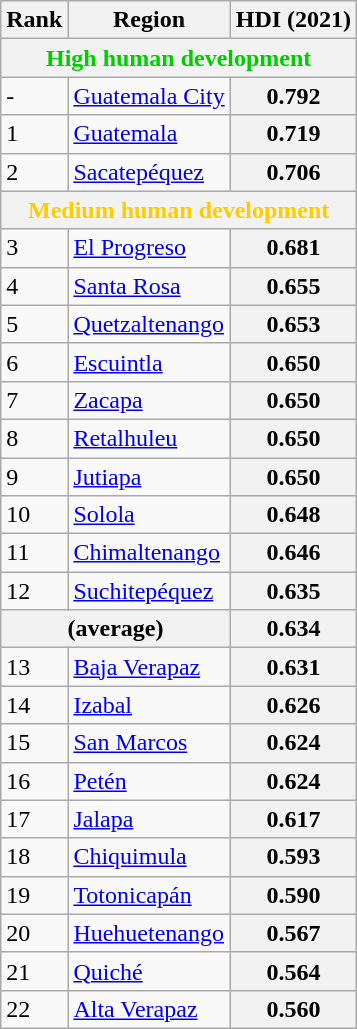<table class="wikitable sortable">
<tr>
<th class="sort">Rank</th>
<th class="sort">Region</th>
<th class="sort">HDI (2021)</th>
</tr>
<tr>
<th colspan="3" style="color:#0c0;">High human development</th>
</tr>
<tr>
<td>-</td>
<td><a href='#'>Guatemala City</a></td>
<th>0.792</th>
</tr>
<tr>
<td>1</td>
<td style="text-align:left"><a href='#'>Guatemala</a></td>
<th>0.719</th>
</tr>
<tr>
<td>2</td>
<td><a href='#'>Sacatepéquez</a></td>
<th>0.706</th>
</tr>
<tr>
<th colspan="3" style="color:#fc0;">Medium human development</th>
</tr>
<tr>
<td>3</td>
<td style="text-align:left"><a href='#'>El Progreso</a></td>
<th>0.681</th>
</tr>
<tr>
<td>4</td>
<td><a href='#'>Santa Rosa</a></td>
<th>0.655</th>
</tr>
<tr>
<td>5</td>
<td><a href='#'>Quetzaltenango</a></td>
<th>0.653</th>
</tr>
<tr>
<td>6</td>
<td style="text-align:left"><a href='#'>Escuintla</a></td>
<th>0.650</th>
</tr>
<tr>
<td>7</td>
<td style="text-align:left"><a href='#'>Zacapa</a></td>
<th>0.650</th>
</tr>
<tr>
<td>8</td>
<td style="text-align:left"><a href='#'>Retalhuleu</a></td>
<th>0.650</th>
</tr>
<tr>
<td>9</td>
<td style="text-align:left"><a href='#'>Jutiapa</a></td>
<th>0.650</th>
</tr>
<tr>
<td>10</td>
<td style="text-align:left"><a href='#'>Solola</a></td>
<th>0.648</th>
</tr>
<tr>
<td>11</td>
<td style="text-align:left"><a href='#'>Chimaltenango</a></td>
<th>0.646</th>
</tr>
<tr>
<td>12</td>
<td><a href='#'>Suchitepéquez</a></td>
<th>0.635</th>
</tr>
<tr>
<th colspan="2"><strong></strong> <strong>(average)</strong></th>
<th><strong>0.634</strong></th>
</tr>
<tr>
<td>13</td>
<td><a href='#'>Baja Verapaz</a></td>
<th>0.631</th>
</tr>
<tr>
<td>14</td>
<td><a href='#'>Izabal</a></td>
<th>0.626</th>
</tr>
<tr>
<td>15</td>
<td><a href='#'>San Marcos</a></td>
<th>0.624</th>
</tr>
<tr>
<td>16</td>
<td><a href='#'>Petén</a></td>
<th>0.624</th>
</tr>
<tr>
<td>17</td>
<td><a href='#'>Jalapa</a></td>
<th>0.617</th>
</tr>
<tr>
<td>18</td>
<td><a href='#'>Chiquimula</a></td>
<th>0.593</th>
</tr>
<tr>
<td>19</td>
<td><a href='#'>Totonicapán</a></td>
<th>0.590</th>
</tr>
<tr>
<td>20</td>
<td><a href='#'>Huehuetenango</a></td>
<th>0.567</th>
</tr>
<tr>
<td>21</td>
<td><a href='#'>Quiché</a></td>
<th>0.564</th>
</tr>
<tr>
<td>22</td>
<td><a href='#'>Alta Verapaz</a></td>
<th>0.560</th>
</tr>
</table>
